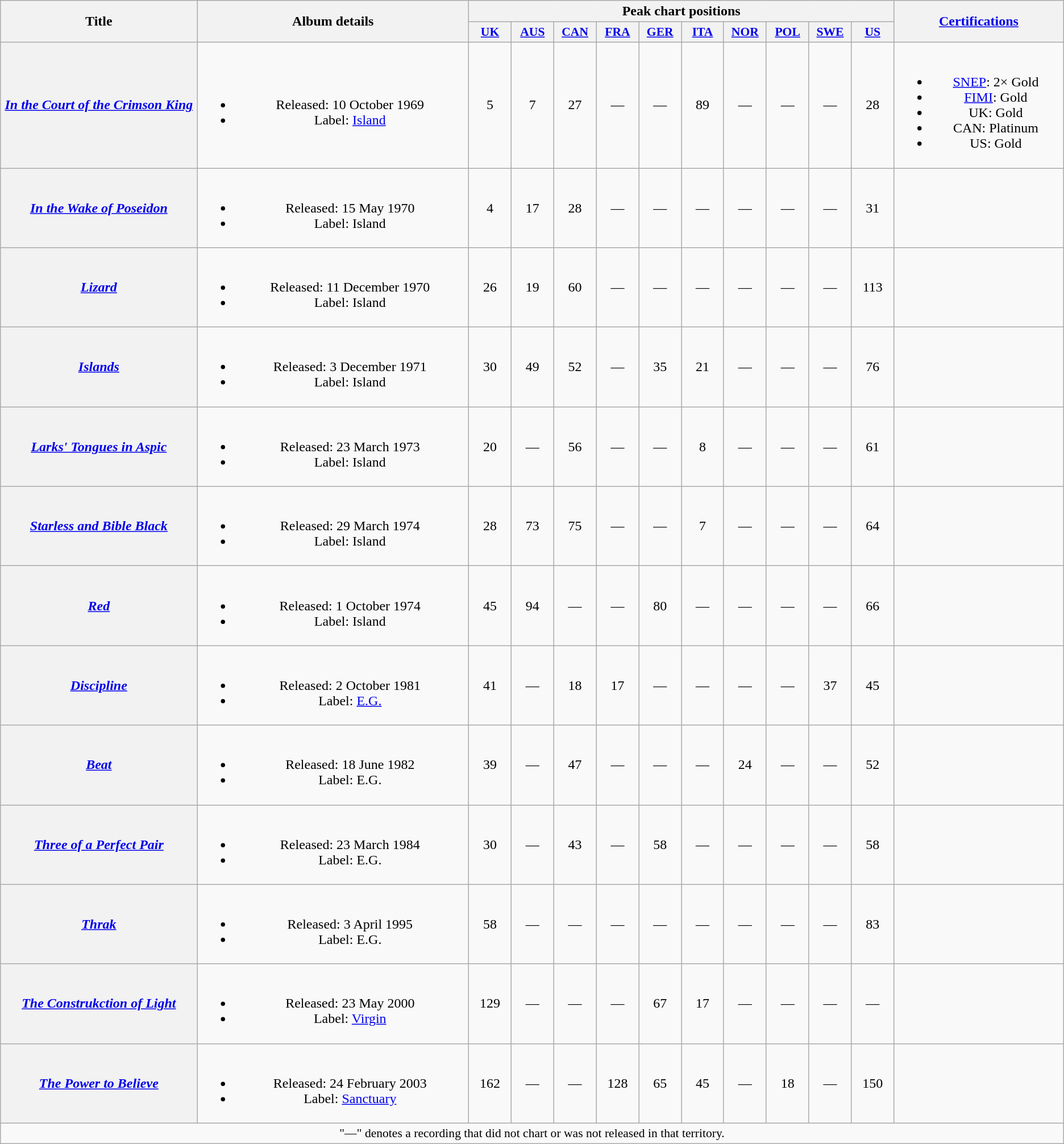<table class="wikitable plainrowheaders" style="text-align:center;">
<tr>
<th scope="col" rowspan="2" style="width:14em;">Title</th>
<th scope="col" rowspan="2" style="width:19.5em;">Album details</th>
<th scope="col" colspan="10">Peak chart positions</th>
<th scope="col" rowspan="2" style="width:12em;"><a href='#'>Certifications</a></th>
</tr>
<tr>
<th scope="col" style="width:3em;font-size:90%;"><a href='#'>UK</a><br></th>
<th scope="col" style="width:3em;font-size:90%;"><a href='#'>AUS</a><br></th>
<th scope="col" style="width:3em;font-size:90%;"><a href='#'>CAN</a></th>
<th scope="col" style="width:3em;font-size:90%;"><a href='#'>FRA</a><br></th>
<th scope="col" style="width:3em;font-size:90%;"><a href='#'>GER</a><br></th>
<th scope="col" style="width:3em;font-size:90%;"><a href='#'>ITA</a><br></th>
<th scope="col" style="width:3em;font-size:90%;"><a href='#'>NOR</a><br></th>
<th scope="col" style="width:3em;font-size:90%;"><a href='#'>POL</a><br></th>
<th scope="col" style="width:3em;font-size:90%;"><a href='#'>SWE</a><br></th>
<th scope="col" style="width:3em;font-size:90%;"><a href='#'>US</a><br></th>
</tr>
<tr>
<th scope="row"><strong><em><a href='#'>In the Court of the Crimson King</a></em></strong></th>
<td><br><ul><li>Released: 10 October 1969</li><li>Label: <a href='#'>Island</a></li></ul></td>
<td>5</td>
<td>7</td>
<td>27<br></td>
<td>—</td>
<td>—</td>
<td>89<br></td>
<td>—</td>
<td>—</td>
<td>—</td>
<td>28</td>
<td><br><ul><li><a href='#'>SNEP</a>: 2× Gold</li><li><a href='#'>FIMI</a>: Gold</li><li>UK: Gold</li><li>CAN: Platinum</li><li>US: Gold</li></ul></td>
</tr>
<tr>
<th scope="row"><strong><em><a href='#'>In the Wake of Poseidon</a></em></strong></th>
<td><br><ul><li>Released: 15 May 1970</li><li>Label: Island</li></ul></td>
<td>4</td>
<td>17</td>
<td>28<br></td>
<td>—</td>
<td>—</td>
<td>—</td>
<td>—</td>
<td>—</td>
<td>—</td>
<td>31</td>
<td></td>
</tr>
<tr>
<th scope="row"><strong><em><a href='#'>Lizard</a></em></strong></th>
<td><br><ul><li>Released: 11 December 1970</li><li>Label: Island</li></ul></td>
<td>26</td>
<td>19</td>
<td>60<br></td>
<td>—</td>
<td>—</td>
<td>—</td>
<td>—</td>
<td>—</td>
<td>—</td>
<td>113</td>
<td></td>
</tr>
<tr>
<th scope="row"><strong><em><a href='#'>Islands</a></em></strong></th>
<td><br><ul><li>Released: 3 December 1971</li><li>Label: Island</li></ul></td>
<td>30</td>
<td>49</td>
<td>52<br></td>
<td>—</td>
<td>35</td>
<td>21</td>
<td>—</td>
<td>—</td>
<td>—</td>
<td>76</td>
<td></td>
</tr>
<tr>
<th scope="row"><strong><em><a href='#'>Larks' Tongues in Aspic</a></em></strong></th>
<td><br><ul><li>Released: 23 March 1973</li><li>Label: Island</li></ul></td>
<td>20</td>
<td>—</td>
<td>56<br></td>
<td>—</td>
<td>—</td>
<td>8</td>
<td>—</td>
<td>—</td>
<td>—</td>
<td>61</td>
<td></td>
</tr>
<tr>
<th scope="row"><strong><em><a href='#'>Starless and Bible Black</a></em></strong></th>
<td><br><ul><li>Released: 29 March 1974</li><li>Label: Island</li></ul></td>
<td>28</td>
<td>73</td>
<td>75<br></td>
<td>—</td>
<td>—</td>
<td>7</td>
<td>—</td>
<td>—</td>
<td>—</td>
<td>64</td>
<td></td>
</tr>
<tr>
<th scope="row"><strong><em><a href='#'>Red</a></em></strong></th>
<td><br><ul><li>Released: 1 October 1974</li><li>Label: Island</li></ul></td>
<td>45</td>
<td>94</td>
<td>—</td>
<td>—</td>
<td>80</td>
<td>—</td>
<td>—</td>
<td>—</td>
<td>—</td>
<td>66</td>
<td></td>
</tr>
<tr>
<th scope="row"><strong><em><a href='#'>Discipline</a></em></strong></th>
<td><br><ul><li>Released: 2 October 1981</li><li>Label: <a href='#'>E.G.</a></li></ul></td>
<td>41</td>
<td>—</td>
<td>18<br></td>
<td>17</td>
<td>—</td>
<td>—</td>
<td>—</td>
<td>—</td>
<td>37</td>
<td>45</td>
<td></td>
</tr>
<tr>
<th scope="row"><strong><em><a href='#'>Beat</a></em></strong></th>
<td><br><ul><li>Released: 18 June 1982</li><li>Label: E.G.</li></ul></td>
<td>39</td>
<td>—</td>
<td>47<br></td>
<td>—</td>
<td>—</td>
<td>—</td>
<td>24</td>
<td>—</td>
<td>—</td>
<td>52</td>
<td></td>
</tr>
<tr>
<th scope="row"><strong><em><a href='#'>Three of a Perfect Pair</a></em></strong></th>
<td><br><ul><li>Released: 23 March 1984</li><li>Label: E.G.</li></ul></td>
<td>30</td>
<td>—</td>
<td>43<br></td>
<td>—</td>
<td>58</td>
<td>—</td>
<td>—</td>
<td>—</td>
<td>—</td>
<td>58</td>
<td></td>
</tr>
<tr>
<th scope="row"><strong><em><a href='#'>Thrak</a></em></strong></th>
<td><br><ul><li>Released: 3 April 1995</li><li>Label: E.G.</li></ul></td>
<td>58</td>
<td>—</td>
<td>—</td>
<td>—</td>
<td>—</td>
<td>—</td>
<td>—</td>
<td>—</td>
<td>—</td>
<td>83</td>
<td></td>
</tr>
<tr>
<th scope="row"><strong><em><a href='#'>The Construkction of Light</a></em></strong></th>
<td><br><ul><li>Released: 23 May 2000</li><li>Label: <a href='#'>Virgin</a></li></ul></td>
<td>129</td>
<td>—</td>
<td>—</td>
<td>—</td>
<td>67</td>
<td>17</td>
<td>—</td>
<td>—</td>
<td>—</td>
<td>—</td>
<td></td>
</tr>
<tr>
<th scope="row"><strong><em><a href='#'>The Power to Believe</a></em></strong></th>
<td><br><ul><li>Released: 24 February 2003</li><li>Label: <a href='#'>Sanctuary</a></li></ul></td>
<td>162</td>
<td>—</td>
<td>—</td>
<td>128</td>
<td>65</td>
<td>45</td>
<td>—</td>
<td>18</td>
<td>—</td>
<td>150</td>
<td></td>
</tr>
<tr>
<td colspan="14" style="font-size:90%">"—" denotes a recording that did not chart or was not released in that territory.</td>
</tr>
</table>
